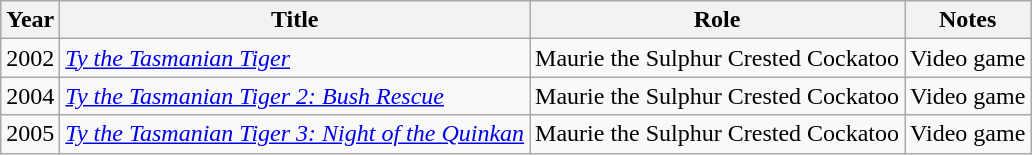<table class="wikitable">
<tr>
<th>Year</th>
<th>Title</th>
<th>Role</th>
<th>Notes</th>
</tr>
<tr>
<td>2002</td>
<td><em><a href='#'>Ty the Tasmanian Tiger</a></em></td>
<td>Maurie the Sulphur Crested Cockatoo</td>
<td>Video game</td>
</tr>
<tr>
<td>2004</td>
<td><em><a href='#'>Ty the Tasmanian Tiger 2: Bush Rescue</a></em></td>
<td>Maurie the Sulphur Crested Cockatoo</td>
<td>Video game</td>
</tr>
<tr>
<td>2005</td>
<td><em><a href='#'>Ty the Tasmanian Tiger 3: Night of the Quinkan</a></em></td>
<td>Maurie the Sulphur Crested Cockatoo</td>
<td>Video game</td>
</tr>
</table>
